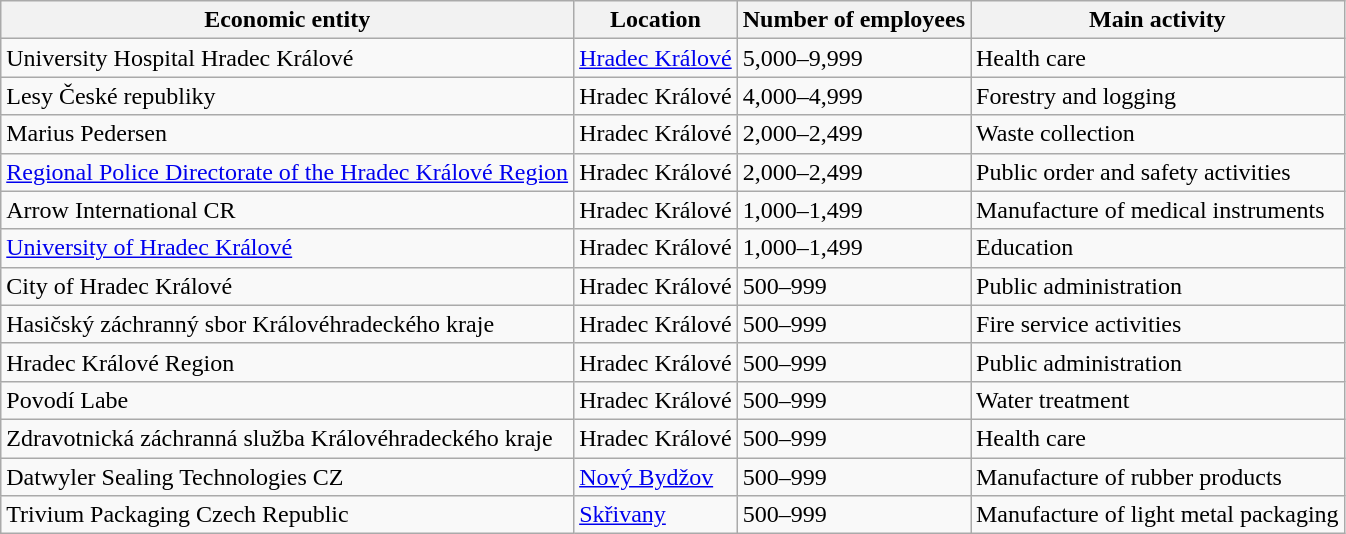<table class="wikitable sortable">
<tr>
<th>Economic entity</th>
<th>Location</th>
<th>Number of employees</th>
<th>Main activity</th>
</tr>
<tr>
<td>University Hospital Hradec Králové</td>
<td><a href='#'>Hradec Králové</a></td>
<td>5,000–9,999</td>
<td>Health care</td>
</tr>
<tr>
<td>Lesy České republiky</td>
<td>Hradec Králové</td>
<td>4,000–4,999</td>
<td>Forestry and logging</td>
</tr>
<tr>
<td>Marius Pedersen</td>
<td>Hradec Králové</td>
<td>2,000–2,499</td>
<td>Waste collection</td>
</tr>
<tr>
<td><a href='#'>Regional Police Directorate of the Hradec Králové Region</a></td>
<td>Hradec Králové</td>
<td>2,000–2,499</td>
<td>Public order and safety activities</td>
</tr>
<tr>
<td>Arrow International CR</td>
<td>Hradec Králové</td>
<td>1,000–1,499</td>
<td>Manufacture of medical instruments</td>
</tr>
<tr>
<td><a href='#'>University of Hradec Králové</a></td>
<td>Hradec Králové</td>
<td>1,000–1,499</td>
<td>Education</td>
</tr>
<tr>
<td>City of Hradec Králové</td>
<td>Hradec Králové</td>
<td>500–999</td>
<td>Public administration</td>
</tr>
<tr>
<td>Hasičský záchranný sbor Královéhradeckého kraje</td>
<td>Hradec Králové</td>
<td>500–999</td>
<td>Fire service activities</td>
</tr>
<tr>
<td>Hradec Králové Region</td>
<td>Hradec Králové</td>
<td>500–999</td>
<td>Public administration</td>
</tr>
<tr>
<td>Povodí Labe</td>
<td>Hradec Králové</td>
<td>500–999</td>
<td>Water treatment</td>
</tr>
<tr>
<td>Zdravotnická záchranná služba Královéhradeckého kraje</td>
<td>Hradec Králové</td>
<td>500–999</td>
<td>Health care</td>
</tr>
<tr>
<td>Datwyler Sealing Technologies CZ</td>
<td><a href='#'>Nový Bydžov</a></td>
<td>500–999</td>
<td>Manufacture of rubber products</td>
</tr>
<tr>
<td>Trivium Packaging Czech Republic</td>
<td><a href='#'>Skřivany</a></td>
<td>500–999</td>
<td>Manufacture of light metal packaging</td>
</tr>
</table>
